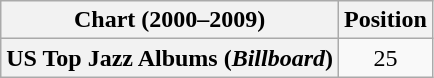<table class="wikitable plainrowheaders" style="text-align:center">
<tr>
<th scope="col">Chart (2000–2009)</th>
<th scope="col">Position</th>
</tr>
<tr>
<th scope="row">US Top Jazz Albums (<em>Billboard</em>)</th>
<td>25</td>
</tr>
</table>
